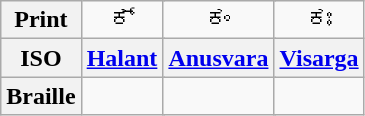<table class="wikitable Unicode" style="text-align:center;">
<tr>
<th>Print</th>
<td colspan=2>ಕ್</td>
<td colspan=2>ಕಂ</td>
<td colspan=2>ಕಃ</td>
</tr>
<tr>
<th>ISO</th>
<th colspan=2><a href='#'>Halant</a></th>
<th colspan=2><a href='#'>Anusvara</a></th>
<th colspan=2><a href='#'>Visarga</a></th>
</tr>
<tr>
<th>Braille</th>
<td colspan=2></td>
<td colspan=2></td>
<td colspan=2></td>
</tr>
</table>
